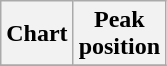<table class="wikitable plainrowheaders">
<tr>
<th>Chart</th>
<th>Peak<br>position</th>
</tr>
<tr>
</tr>
</table>
